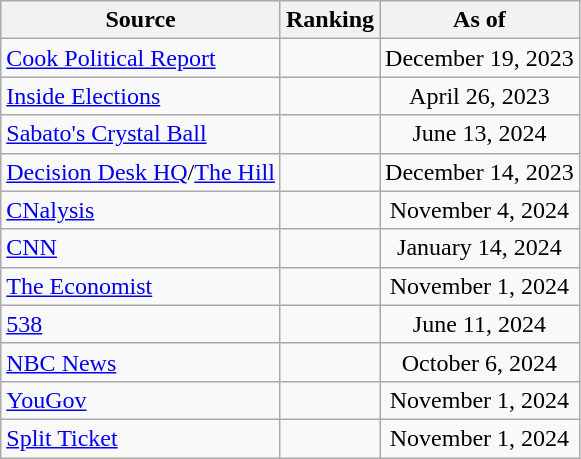<table class="wikitable" style="text-align:center">
<tr>
<th>Source</th>
<th>Ranking</th>
<th>As of</th>
</tr>
<tr>
<td align=left><a href='#'>Cook Political Report</a></td>
<td></td>
<td>December 19, 2023</td>
</tr>
<tr>
<td align=left><a href='#'>Inside Elections</a></td>
<td></td>
<td>April 26, 2023</td>
</tr>
<tr>
<td align=left><a href='#'>Sabato's Crystal Ball</a></td>
<td></td>
<td>June 13, 2024</td>
</tr>
<tr>
<td align=left><a href='#'>Decision Desk HQ</a>/<a href='#'>The Hill</a></td>
<td></td>
<td>December 14, 2023</td>
</tr>
<tr>
<td align=left><a href='#'>CNalysis</a></td>
<td></td>
<td>November 4, 2024</td>
</tr>
<tr>
<td align=left><a href='#'>CNN</a></td>
<td></td>
<td>January 14, 2024</td>
</tr>
<tr>
<td align=left><a href='#'>The Economist</a></td>
<td></td>
<td>November 1, 2024</td>
</tr>
<tr>
<td align="left"><a href='#'>538</a></td>
<td></td>
<td>June 11, 2024</td>
</tr>
<tr>
<td align="left"><a href='#'>NBC News</a></td>
<td></td>
<td>October 6, 2024</td>
</tr>
<tr>
<td align="left"><a href='#'>YouGov</a></td>
<td></td>
<td>November 1, 2024</td>
</tr>
<tr>
<td align="left"><a href='#'>Split Ticket</a></td>
<td></td>
<td>November 1, 2024</td>
</tr>
</table>
